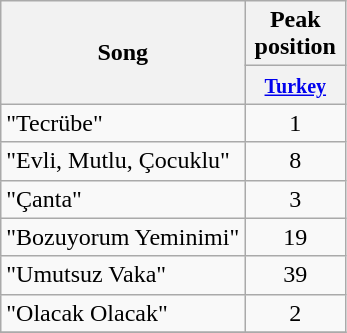<table class="wikitable">
<tr>
<th rowspan="2">Song</th>
<th colspan="2">Peak position</th>
</tr>
<tr>
<th width="60"><small><a href='#'>Turkey</a></small></th>
</tr>
<tr>
<td align="left">"Tecrübe"</td>
<td align="center">1</td>
</tr>
<tr>
<td align="left">"Evli, Mutlu, Çocuklu"</td>
<td align="center">8</td>
</tr>
<tr>
<td align="left">"Çanta"</td>
<td align="center">3</td>
</tr>
<tr>
<td align="left">"Bozuyorum Yeminimi"</td>
<td align="center">19</td>
</tr>
<tr>
<td align="left">"Umutsuz Vaka"</td>
<td align="center">39</td>
</tr>
<tr>
<td align="left">"Olacak Olacak"</td>
<td align="center">2</td>
</tr>
<tr>
</tr>
</table>
